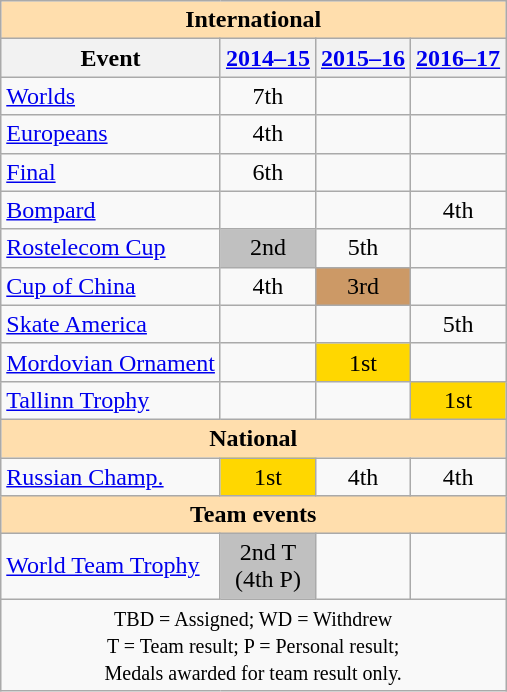<table class="wikitable" style="text-align:center">
<tr>
<th style="background-color: #ffdead; " colspan=4 align=center>International</th>
</tr>
<tr>
<th>Event</th>
<th><a href='#'>2014–15</a></th>
<th><a href='#'>2015–16</a></th>
<th><a href='#'>2016–17</a></th>
</tr>
<tr>
<td align=left><a href='#'>Worlds</a></td>
<td>7th</td>
<td></td>
<td></td>
</tr>
<tr>
<td align=left><a href='#'>Europeans</a></td>
<td>4th</td>
<td></td>
<td></td>
</tr>
<tr>
<td align=left> <a href='#'>Final</a></td>
<td>6th</td>
<td></td>
<td></td>
</tr>
<tr>
<td align=left> <a href='#'>Bompard</a></td>
<td></td>
<td></td>
<td>4th</td>
</tr>
<tr>
<td align=left> <a href='#'>Rostelecom Cup</a></td>
<td bgcolor=silver>2nd</td>
<td>5th</td>
<td></td>
</tr>
<tr>
<td align=left> <a href='#'>Cup of China</a></td>
<td>4th</td>
<td bgcolor=cc9966>3rd</td>
<td></td>
</tr>
<tr>
<td align=left> <a href='#'>Skate America</a></td>
<td></td>
<td></td>
<td>5th</td>
</tr>
<tr>
<td align=left> <a href='#'>Mordovian Ornament</a></td>
<td></td>
<td bgcolor=gold>1st</td>
<td></td>
</tr>
<tr>
<td align=left> <a href='#'>Tallinn Trophy</a></td>
<td></td>
<td></td>
<td bgcolor=gold>1st</td>
</tr>
<tr>
<th style="background-color: #ffdead; " colspan=4 align=center>National</th>
</tr>
<tr>
<td align=left><a href='#'>Russian Champ.</a></td>
<td bgcolor=gold>1st</td>
<td>4th</td>
<td>4th</td>
</tr>
<tr>
<th style="background-color: #ffdead; " colspan=4 align=center>Team events</th>
</tr>
<tr>
<td align=left><a href='#'>World Team Trophy</a></td>
<td bgcolor=silver>2nd T <br>(4th P)</td>
<td></td>
<td></td>
</tr>
<tr>
<td colspan=4 align=center><small> TBD = Assigned; WD = Withdrew <br> T = Team result; P = Personal result;<br> Medals awarded for team result only.</small></td>
</tr>
</table>
